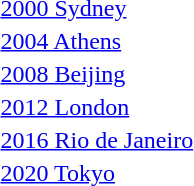<table>
<tr>
<td><a href='#'>2000 Sydney</a><br></td>
<td></td>
<td></td>
<td></td>
</tr>
<tr>
<td><a href='#'>2004 Athens</a><br></td>
<td></td>
<td></td>
<td></td>
</tr>
<tr>
<td><a href='#'>2008 Beijing</a><br></td>
<td></td>
<td></td>
<td></td>
</tr>
<tr>
<td><a href='#'>2012 London</a><br></td>
<td></td>
<td></td>
<td></td>
</tr>
<tr>
<td><a href='#'>2016 Rio de Janeiro</a><br></td>
<td></td>
<td></td>
<td></td>
</tr>
<tr>
<td><a href='#'>2020 Tokyo</a><br></td>
<td></td>
<td></td>
<td></td>
</tr>
<tr>
</tr>
</table>
